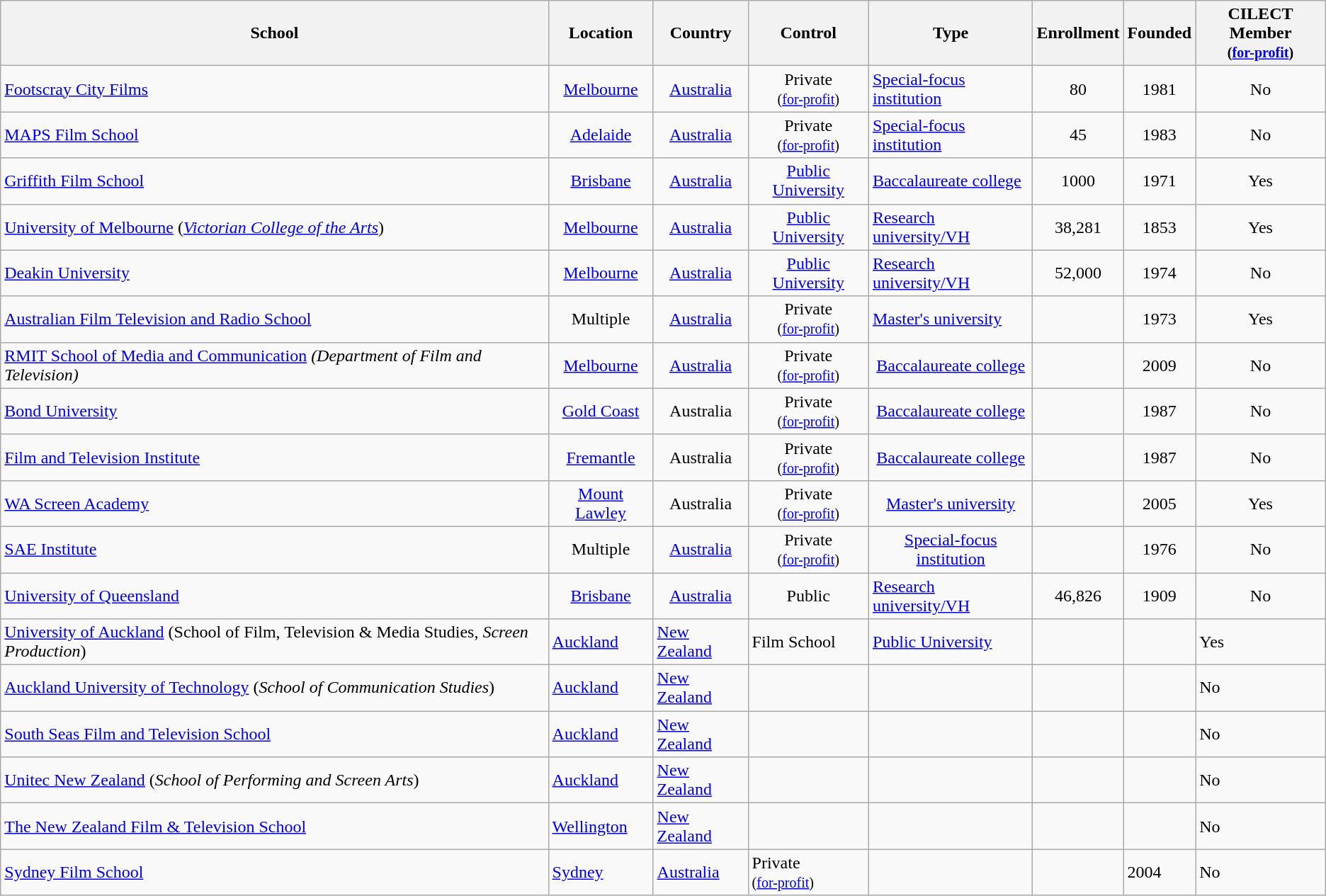<table class="wikitable sortable">
<tr>
<th>School</th>
<th>Location</th>
<th>Country</th>
<th>Control</th>
<th>Type</th>
<th>Enrollment</th>
<th>Founded</th>
<th>CILECT Member<br><small>(<a href='#'>for-profit</a>)</small></th>
</tr>
<tr>
<td><a href='#'>Footscray City Films</a></td>
<td style="text-align:center;"><a href='#'>Melbourne</a></td>
<td style="text-align:center;"><a href='#'>Australia</a></td>
<td style="text-align:center;">Private<br><small>(<a href='#'>for-profit</a>)</small></td>
<td><a href='#'>Special-focus institution</a></td>
<td style="text-align:center;">80</td>
<td style="text-align:center;">1981</td>
<td style="text-align:center;">No</td>
</tr>
<tr>
<td><a href='#'>MAPS Film School</a></td>
<td style="text-align:center;"><a href='#'>Adelaide</a></td>
<td style="text-align:center;"><a href='#'>Australia</a></td>
<td style="text-align:center;">Private<br><small>(<a href='#'>for-profit</a>)</small></td>
<td><a href='#'>Special-focus institution</a></td>
<td style="text-align:center;">45</td>
<td style="text-align:center;">1983</td>
<td style="text-align:center;">No</td>
</tr>
<tr>
<td><a href='#'>Griffith Film School</a></td>
<td style="text-align:center;"><a href='#'>Brisbane</a></td>
<td style="text-align:center;"><a href='#'>Australia</a></td>
<td style="text-align:center;"><a href='#'>Public University</a></td>
<td><a href='#'>Baccalaureate college</a></td>
<td style="text-align:center;">1000</td>
<td style="text-align:center;">1971</td>
<td style="text-align:center;">Yes</td>
</tr>
<tr>
<td><a href='#'>University of Melbourne</a> (<em><a href='#'>Victorian College of the Arts</a></em>)</td>
<td style="text-align:center;"><a href='#'>Melbourne</a></td>
<td style="text-align:center;"><a href='#'>Australia</a></td>
<td style="text-align:center;"><a href='#'>Public University</a></td>
<td><a href='#'>Research university/VH</a></td>
<td style="text-align:center;">38,281</td>
<td style="text-align:center;">1853</td>
<td style="text-align:center;">Yes</td>
</tr>
<tr>
<td><a href='#'>Deakin University</a></td>
<td style="text-align:center;"><a href='#'>Melbourne</a></td>
<td style="text-align:center;"><a href='#'>Australia</a></td>
<td style="text-align:center;"><a href='#'>Public University</a></td>
<td><a href='#'>Research university/VH</a></td>
<td style="text-align:center;">52,000</td>
<td style="text-align:center;">1974</td>
<td style="text-align:center;">No</td>
</tr>
<tr>
<td><a href='#'>Australian Film Television and Radio School</a></td>
<td style="text-align:center;">Multiple</td>
<td style="text-align:center;"><a href='#'>Australia</a></td>
<td style="text-align:center;">Private<br><small>(<a href='#'>for-profit</a>)</small></td>
<td><a href='#'>Master's university</a></td>
<td style="text-align:center;"></td>
<td style="text-align:center;">1973</td>
<td style="text-align:center;">Yes</td>
</tr>
<tr>
<td><a href='#'>RMIT School of Media and Communication</a> <em>(Department of Film and Television)</em></td>
<td style="text-align:center;"><a href='#'>Melbourne</a></td>
<td style="text-align:center;"><a href='#'>Australia</a></td>
<td style="text-align:center;">Private<br><small>(<a href='#'>for-profit</a>)</small></td>
<td style="text-align:center;"><a href='#'>Baccalaureate college</a></td>
<td style="text-align:center;"></td>
<td style="text-align:center;">2009</td>
<td style="text-align:center;">No</td>
</tr>
<tr>
<td><a href='#'>Bond University</a></td>
<td style="text-align:center;"><a href='#'>Gold Coast</a></td>
<td style="text-align:center;">Australia</td>
<td style="text-align:center;">Private<br><small>(<a href='#'>for-profit</a>)</small></td>
<td style="text-align:center;"><a href='#'>Baccalaureate college</a></td>
<td style="text-align:center;"></td>
<td style="text-align:center;">1987</td>
<td style="text-align:center;">No</td>
</tr>
<tr>
<td><a href='#'>Film and Television Institute</a></td>
<td style="text-align:center;"><a href='#'>Fremantle</a></td>
<td style="text-align:center;">Australia</td>
<td style="text-align:center;">Private<br><small>(<a href='#'>for-profit</a>)</small></td>
<td style="text-align:center;"><a href='#'>Baccalaureate college</a></td>
<td style="text-align:center;"></td>
<td style="text-align:center;">1987</td>
<td style="text-align:center;">No</td>
</tr>
<tr>
<td><a href='#'>WA Screen Academy</a></td>
<td style="text-align:center;"><a href='#'>Mount Lawley</a></td>
<td style="text-align:center;">Australia</td>
<td style="text-align:center;">Private<br><small>(<a href='#'>for-profit</a>)</small></td>
<td style="text-align:center;"><a href='#'>Master's university</a></td>
<td style="text-align:center;"></td>
<td style="text-align:center;">2005</td>
<td style="text-align:center;">Yes</td>
</tr>
<tr>
<td><a href='#'>SAE Institute</a></td>
<td style="text-align:center;">Multiple</td>
<td style="text-align:center;"><a href='#'>Australia</a></td>
<td style="text-align:center;">Private<br><small>(<a href='#'>for-profit</a>)</small></td>
<td style="text-align:center;"><a href='#'>Special-focus institution</a></td>
<td style="text-align:center;"></td>
<td style="text-align:center;">1976</td>
<td style="text-align:center;">No</td>
</tr>
<tr>
<td><a href='#'>University of Queensland</a></td>
<td style="text-align:center;"><a href='#'>Brisbane</a></td>
<td style="text-align:center;"><a href='#'>Australia</a></td>
<td style="text-align:center;">Public</td>
<td><a href='#'>Research university/VH</a></td>
<td style="text-align:center;">46,826</td>
<td style="text-align:center;">1909</td>
<td style="text-align:center;">No</td>
</tr>
<tr>
<td><a href='#'>University of Auckland</a> (School of Film, Television & Media Studies, <em>Screen Production</em>)</td>
<td><a href='#'>Auckland</a></td>
<td><a href='#'>New Zealand</a></td>
<td>Film School</td>
<td><a href='#'>Public University</a></td>
<td></td>
<td></td>
<td>Yes</td>
</tr>
<tr>
<td><a href='#'>Auckland University of Technology</a> (<em>School of Communication Studies</em>)</td>
<td><a href='#'>Auckland</a></td>
<td><a href='#'>New Zealand</a></td>
<td></td>
<td></td>
<td></td>
<td></td>
<td>No</td>
</tr>
<tr>
<td><a href='#'>South Seas Film and Television School</a></td>
<td><a href='#'>Auckland</a></td>
<td><a href='#'>New Zealand</a></td>
<td></td>
<td></td>
<td></td>
<td></td>
<td>No</td>
</tr>
<tr>
<td><a href='#'>Unitec New Zealand</a> (<em>School of Performing and Screen Arts</em>)</td>
<td><a href='#'>Auckland</a></td>
<td><a href='#'>New Zealand</a></td>
<td></td>
<td></td>
<td></td>
<td></td>
<td>No</td>
</tr>
<tr>
<td><a href='#'>The New Zealand Film & Television School</a></td>
<td><a href='#'>Wellington</a></td>
<td><a href='#'>New Zealand</a></td>
<td></td>
<td></td>
<td></td>
<td></td>
<td>No</td>
</tr>
<tr>
<td><a href='#'>Sydney Film School</a></td>
<td><a href='#'>Sydney</a></td>
<td><a href='#'>Australia</a></td>
<td>Private<br><small>(<a href='#'>for-profit</a>)</small></td>
<td></td>
<td></td>
<td>2004</td>
<td>No</td>
</tr>
</table>
